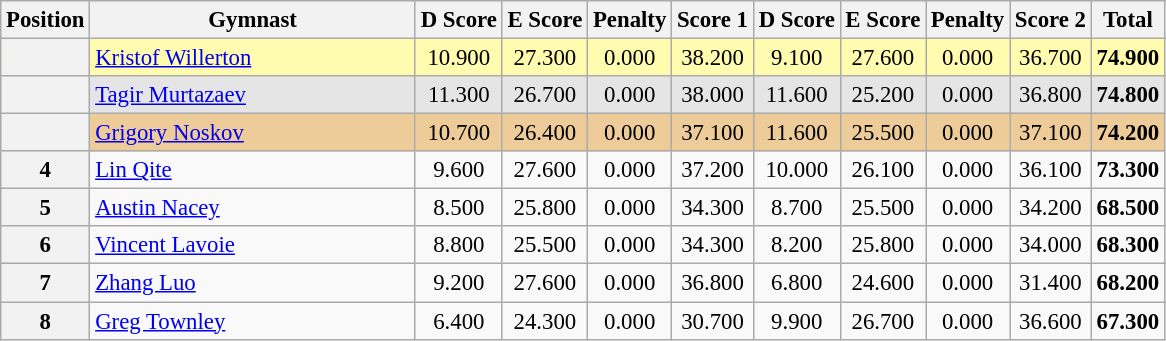<table class="wikitable sortable" style="text-align:center; font-size:95%">
<tr>
<th scope=col>Position</th>
<th scope="col" style="width:210px;">Gymnast</th>
<th scope=col>D Score</th>
<th scope=col>E Score</th>
<th scope=col>Penalty</th>
<th scope=col>Score 1</th>
<th scope=col>D Score</th>
<th scope=col>E Score</th>
<th scope=col>Penalty</th>
<th scope=col>Score 2</th>
<th scope=col>Total</th>
</tr>
<tr style="background:#fffcaf;">
<th scope=row style="text-align:center"></th>
<td style="text-align:left;"> <a href='#'>Kristof Willerton</a></td>
<td>10.900</td>
<td>27.300</td>
<td>0.000</td>
<td>38.200</td>
<td>9.100</td>
<td>27.600</td>
<td>0.000</td>
<td>36.700</td>
<td><strong>74.900</strong></td>
</tr>
<tr style="background:#e5e5e5;">
<th scope=row style="text-align:center"></th>
<td style="text-align:left;"> <a href='#'>Tagir Murtazaev</a></td>
<td>11.300</td>
<td>26.700</td>
<td>0.000</td>
<td>38.000</td>
<td>11.600</td>
<td>25.200</td>
<td>0.000</td>
<td>36.800</td>
<td><strong>74.800</strong></td>
</tr>
<tr style="background:#ec9;">
<th scope=row style="text-align:center"></th>
<td style="text-align:left;"> <a href='#'>Grigory Noskov</a></td>
<td>10.700</td>
<td>26.400</td>
<td>0.000</td>
<td>37.100</td>
<td>11.600</td>
<td>25.500</td>
<td>0.000</td>
<td>37.100</td>
<td><strong>74.200</strong></td>
</tr>
<tr>
<th scope=row style="text-align:center">4</th>
<td style="text-align:left;"> <a href='#'>Lin Qite</a></td>
<td>9.600</td>
<td>27.600</td>
<td>0.000</td>
<td>37.200</td>
<td>10.000</td>
<td>26.100</td>
<td>0.000</td>
<td>36.100</td>
<td><strong>73.300</strong></td>
</tr>
<tr>
<th scope=row style="text-align:center">5</th>
<td style="text-align:left;"> <a href='#'>Austin Nacey</a></td>
<td>8.500</td>
<td>25.800</td>
<td>0.000</td>
<td>34.300</td>
<td>8.700</td>
<td>25.500</td>
<td>0.000</td>
<td>34.200</td>
<td><strong>68.500</strong></td>
</tr>
<tr>
<th scope=row style="text-align:center">6</th>
<td style="text-align:left;"> <a href='#'>Vincent Lavoie</a></td>
<td>8.800</td>
<td>25.500</td>
<td>0.000</td>
<td>34.300</td>
<td>8.200</td>
<td>25.800</td>
<td>0.000</td>
<td>34.000</td>
<td><strong>68.300</strong></td>
</tr>
<tr>
<th scope=row style="text-align:center">7</th>
<td style="text-align:left;"> <a href='#'>Zhang Luo</a></td>
<td>9.200</td>
<td>27.600</td>
<td>0.000</td>
<td>36.800</td>
<td>6.800</td>
<td>24.600</td>
<td>0.000</td>
<td>31.400</td>
<td><strong>68.200</strong></td>
</tr>
<tr>
<th scope=row style="text-align:center">8</th>
<td style="text-align:left;"> <a href='#'>Greg Townley</a></td>
<td>6.400</td>
<td>24.300</td>
<td>0.000</td>
<td>30.700</td>
<td>9.900</td>
<td>26.700</td>
<td>0.000</td>
<td>36.600</td>
<td><strong>67.300</strong></td>
</tr>
</table>
